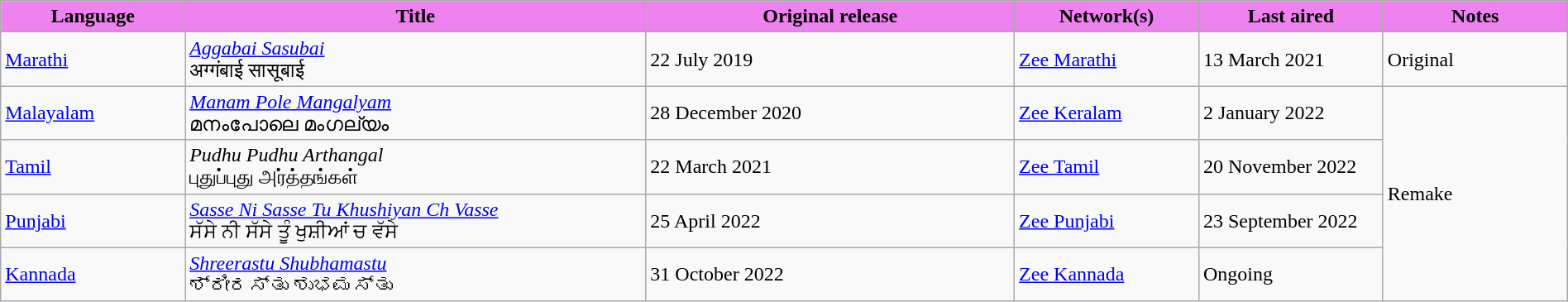<table class="wikitable" style="width:100%; margin-right:0;">
<tr>
<th style="background:Violet; width:10%;">Language</th>
<th style="background:Violet; width:25%;">Title</th>
<th style="background:Violet; width:20%;">Original release</th>
<th style="background:Violet; width:10%;">Network(s)</th>
<th style="background:Violet; width:10%;">Last aired</th>
<th style="background:Violet; width:10%;">Notes</th>
</tr>
<tr>
<td><a href='#'>Marathi</a></td>
<td><em><a href='#'>Aggabai Sasubai</a></em> <br> अग्गंबाई सासूबाई</td>
<td>22 July 2019</td>
<td><a href='#'>Zee Marathi</a></td>
<td>13 March 2021</td>
<td>Original</td>
</tr>
<tr>
<td><a href='#'>Malayalam</a></td>
<td><em><a href='#'>Manam Pole Mangalyam</a></em> <br> മനംപോലെ മംഗല്യം</td>
<td>28 December 2020</td>
<td><a href='#'>Zee Keralam</a></td>
<td>2 January 2022</td>
<td rowspan="4">Remake</td>
</tr>
<tr>
<td><a href='#'>Tamil</a></td>
<td><em>Pudhu Pudhu Arthangal</em> <br> புதுப்புது அர்த்தங்கள்</td>
<td>22 March 2021</td>
<td><a href='#'>Zee Tamil</a></td>
<td>20 November 2022</td>
</tr>
<tr>
<td><a href='#'>Punjabi</a></td>
<td><em><a href='#'>Sasse Ni Sasse Tu Khushiyan Ch Vasse</a></em> <br> ਸੱਸੇ ਨੀ ਸੱਸੇ ਤੂੰ ਖੁਸ਼ੀਆਂ ਚ ਵੱਸੇ</td>
<td>25 April 2022</td>
<td><a href='#'>Zee Punjabi</a></td>
<td>23 September 2022</td>
</tr>
<tr>
<td><a href='#'>Kannada</a></td>
<td><em><a href='#'>Shreerastu Shubhamastu</a></em> <br> ಶ್ರೀರಸ್ತು ಶುಭಮಸ್ತು</td>
<td>31 October 2022</td>
<td><a href='#'>Zee Kannada</a></td>
<td>Ongoing</td>
</tr>
</table>
